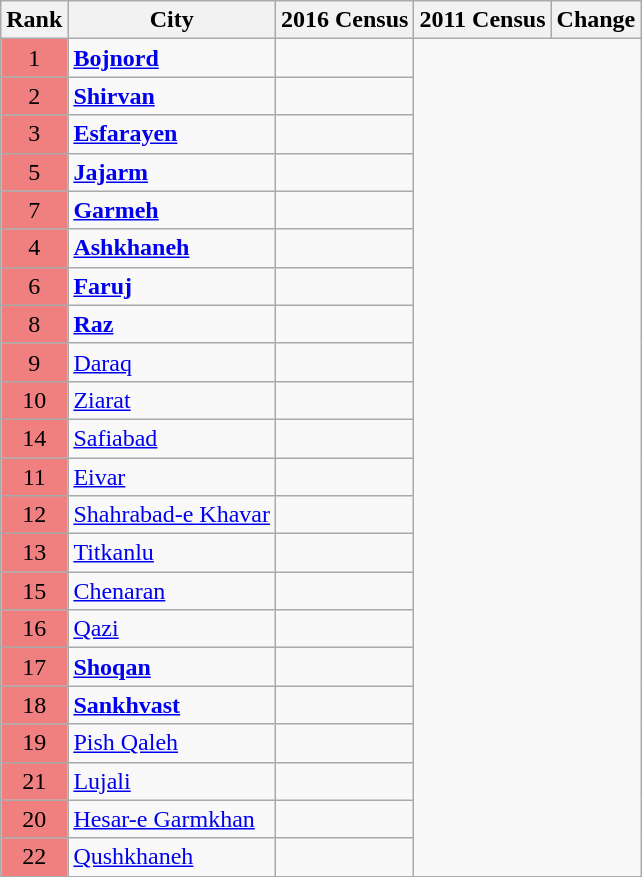<table class="wikitable sortable">
<tr>
<th>Rank</th>
<th>City</th>
<th>2016 Census</th>
<th>2011 Census</th>
<th>Change</th>
</tr>
<tr>
<td align=center bgcolor="F08080">1</td>
<td><strong><a href='#'>Bojnord</a></strong></td>
<td></td>
</tr>
<tr>
<td align=center bgcolor="F08080">2</td>
<td><strong><a href='#'>Shirvan</a></strong></td>
<td></td>
</tr>
<tr>
<td align=center bgcolor="F08080">3</td>
<td><strong><a href='#'>Esfarayen</a></strong></td>
<td></td>
</tr>
<tr>
<td align=center bgcolor="F08080">5</td>
<td><strong><a href='#'>Jajarm</a></strong></td>
<td></td>
</tr>
<tr>
<td align=center bgcolor="F08080">7</td>
<td><strong><a href='#'>Garmeh</a></strong></td>
<td></td>
</tr>
<tr>
<td align=center bgcolor="F08080">4</td>
<td><strong><a href='#'>Ashkhaneh</a></strong></td>
<td></td>
</tr>
<tr>
<td align=center bgcolor="F08080">6</td>
<td><strong><a href='#'>Faruj</a></strong></td>
<td></td>
</tr>
<tr>
<td align=center bgcolor="F08080">8</td>
<td><strong><a href='#'>Raz</a></strong></td>
<td></td>
</tr>
<tr>
<td align=center bgcolor="F08080">9</td>
<td><a href='#'>Daraq</a></td>
<td></td>
</tr>
<tr>
<td align=center bgcolor="F08080">10</td>
<td><a href='#'>Ziarat</a></td>
<td></td>
</tr>
<tr>
<td align=center bgcolor="F08080">14</td>
<td><a href='#'>Safiabad</a></td>
<td></td>
</tr>
<tr>
<td align=center bgcolor="F08080">11</td>
<td><a href='#'>Eivar</a></td>
<td></td>
</tr>
<tr>
<td align=center bgcolor="F08080">12</td>
<td><a href='#'>Shahrabad-e Khavar</a></td>
<td></td>
</tr>
<tr>
<td align=center bgcolor="F08080">13</td>
<td><a href='#'>Titkanlu</a></td>
<td></td>
</tr>
<tr>
<td align=center bgcolor="F08080">15</td>
<td><a href='#'>Chenaran</a></td>
<td></td>
</tr>
<tr>
<td align=center bgcolor="F08080">16</td>
<td><a href='#'>Qazi</a></td>
<td></td>
</tr>
<tr>
<td align=center bgcolor="F08080">17</td>
<td><strong><a href='#'>Shoqan</a></strong></td>
<td></td>
</tr>
<tr>
<td align=center bgcolor="F08080">18</td>
<td><strong><a href='#'>Sankhvast</a></strong></td>
<td></td>
</tr>
<tr>
<td align=center bgcolor="F08080">19</td>
<td><a href='#'>Pish Qaleh</a></td>
<td></td>
</tr>
<tr>
<td align=center bgcolor="F08080">21</td>
<td><a href='#'>Lujali</a></td>
<td></td>
</tr>
<tr>
<td align=center bgcolor="F08080">20</td>
<td><a href='#'>Hesar-e Garmkhan</a></td>
<td></td>
</tr>
<tr>
<td align=center bgcolor="F08080">22</td>
<td><a href='#'>Qushkhaneh</a></td>
<td></td>
</tr>
<tr>
</tr>
</table>
